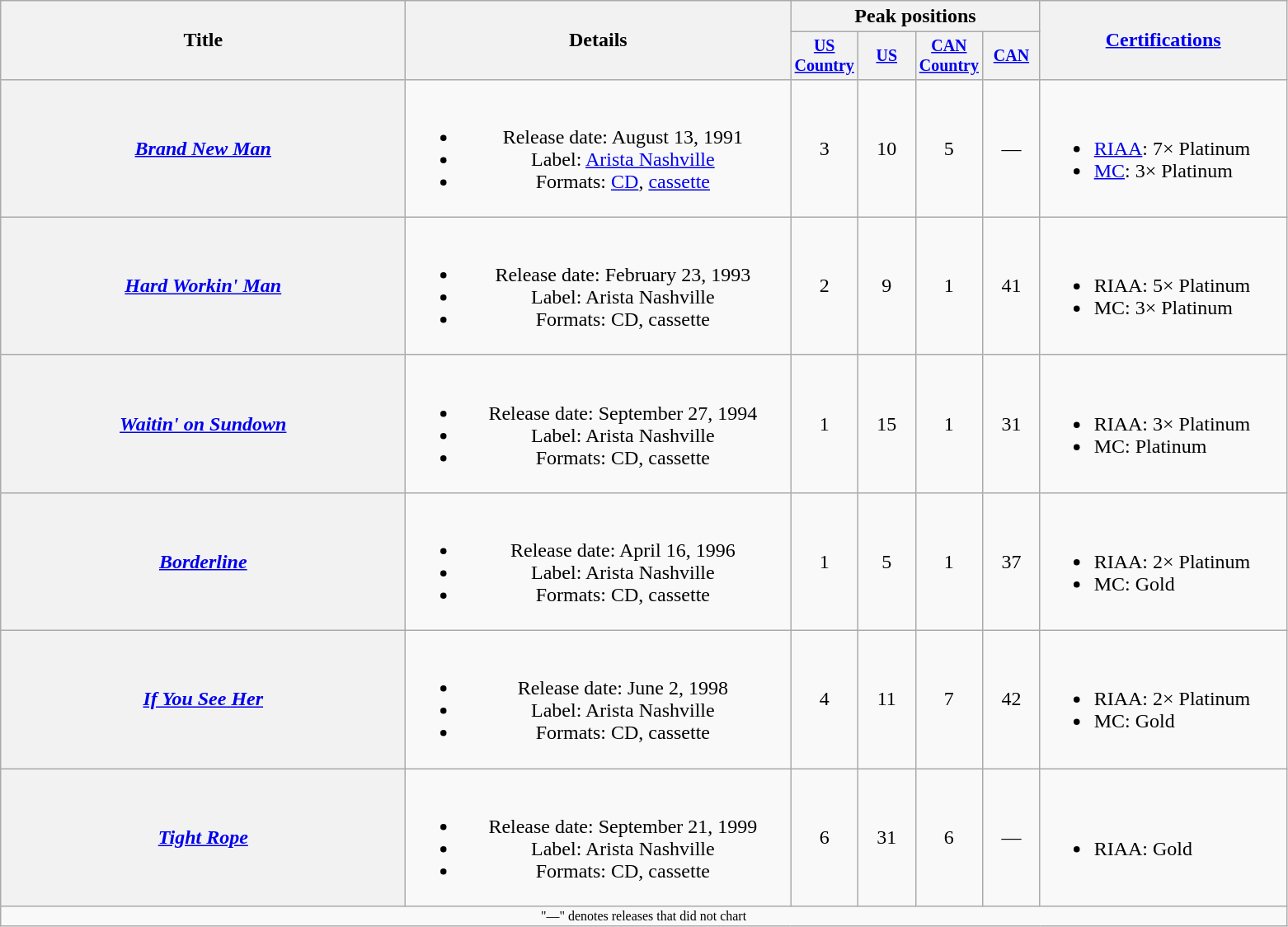<table class="wikitable plainrowheaders" style="text-align:center;">
<tr>
<th rowspan="2" style="width:20em;">Title</th>
<th rowspan="2" style="width:19em;">Details</th>
<th colspan="4">Peak positions</th>
<th rowspan="2" style="width:12em;"><a href='#'>Certifications</a></th>
</tr>
<tr style="font-size:smaller;">
<th width="40"><a href='#'>US Country</a><br></th>
<th width="40"><a href='#'>US</a><br></th>
<th width="40"><a href='#'>CAN Country</a><br></th>
<th width="40"><a href='#'>CAN</a><br></th>
</tr>
<tr>
<th scope="row"><em><a href='#'>Brand New Man</a></em></th>
<td><br><ul><li>Release date: August 13, 1991</li><li>Label: <a href='#'>Arista Nashville</a></li><li>Formats: <a href='#'>CD</a>, <a href='#'>cassette</a></li></ul></td>
<td>3</td>
<td>10</td>
<td>5</td>
<td>—</td>
<td align="left"><br><ul><li><a href='#'>RIAA</a>: 7× Platinum</li><li><a href='#'>MC</a>: 3× Platinum</li></ul></td>
</tr>
<tr>
<th scope="row"><em><a href='#'>Hard Workin' Man</a></em></th>
<td><br><ul><li>Release date: February 23, 1993</li><li>Label: Arista Nashville</li><li>Formats: CD, cassette</li></ul></td>
<td>2</td>
<td>9</td>
<td>1</td>
<td>41</td>
<td align="left"><br><ul><li>RIAA: 5× Platinum</li><li>MC: 3× Platinum</li></ul></td>
</tr>
<tr>
<th scope="row"><em><a href='#'>Waitin' on Sundown</a></em></th>
<td><br><ul><li>Release date: September 27, 1994</li><li>Label: Arista Nashville</li><li>Formats: CD, cassette</li></ul></td>
<td>1</td>
<td>15</td>
<td>1</td>
<td>31</td>
<td align="left"><br><ul><li>RIAA: 3× Platinum</li><li>MC: Platinum</li></ul></td>
</tr>
<tr>
<th scope="row"><em><a href='#'>Borderline</a></em></th>
<td><br><ul><li>Release date: April 16, 1996</li><li>Label: Arista Nashville</li><li>Formats: CD, cassette</li></ul></td>
<td>1</td>
<td>5</td>
<td>1</td>
<td>37</td>
<td align="left"><br><ul><li>RIAA: 2× Platinum</li><li>MC: Gold</li></ul></td>
</tr>
<tr>
<th scope="row"><em><a href='#'>If You See Her</a></em></th>
<td><br><ul><li>Release date: June 2, 1998</li><li>Label: Arista Nashville</li><li>Formats: CD, cassette</li></ul></td>
<td>4</td>
<td>11</td>
<td>7</td>
<td>42</td>
<td align="left"><br><ul><li>RIAA: 2× Platinum</li><li>MC: Gold</li></ul></td>
</tr>
<tr>
<th scope="row"><em><a href='#'>Tight Rope</a></em></th>
<td><br><ul><li>Release date: September 21, 1999</li><li>Label: Arista Nashville</li><li>Formats: CD, cassette</li></ul></td>
<td>6</td>
<td>31</td>
<td>6</td>
<td>—</td>
<td align="left"><br><ul><li>RIAA: Gold</li></ul></td>
</tr>
<tr>
<td colspan="7" style="font-size:8pt">"—" denotes releases that did not chart</td>
</tr>
</table>
